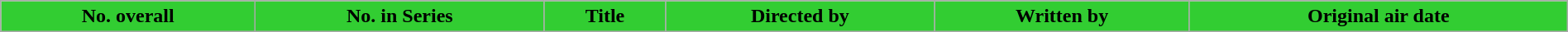<table class="wikitable plainrowheaders" width="100%">
<tr>
<th style="background-color: #32CD32;">No. overall</th>
<th style="background-color: #32CD32;">No. in Series</th>
<th style="background-color: #32CD32;">Title</th>
<th style="background-color: #32CD32;">Directed by</th>
<th style="background-color: #32CD32;">Written by</th>
<th style="background-color: #32CD32;">Original air date<br>











</th>
</tr>
</table>
